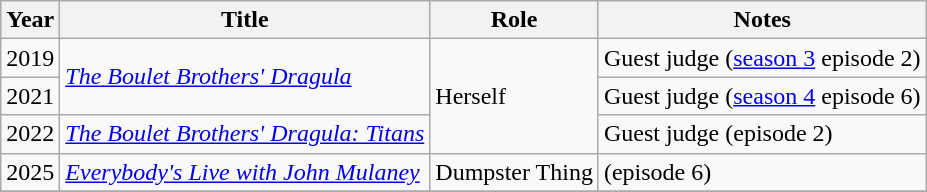<table class="wikitable">
<tr>
<th>Year</th>
<th>Title</th>
<th>Role</th>
<th>Notes</th>
</tr>
<tr>
<td>2019</td>
<td rowspan="2"><em><a href='#'>The Boulet Brothers' Dragula</a></em></td>
<td rowspan="3">Herself</td>
<td>Guest judge (<a href='#'>season 3</a> episode 2)</td>
</tr>
<tr>
<td>2021</td>
<td>Guest judge (<a href='#'>season 4</a> episode 6)</td>
</tr>
<tr>
<td>2022</td>
<td><em><a href='#'>The Boulet Brothers' Dragula: Titans</a></em></td>
<td>Guest judge (episode 2)</td>
</tr>
<tr>
<td>2025</td>
<td><em><a href='#'>Everybody's Live with John Mulaney</a></em></td>
<td>Dumpster Thing</td>
<td>(episode 6)</td>
</tr>
<tr>
</tr>
</table>
